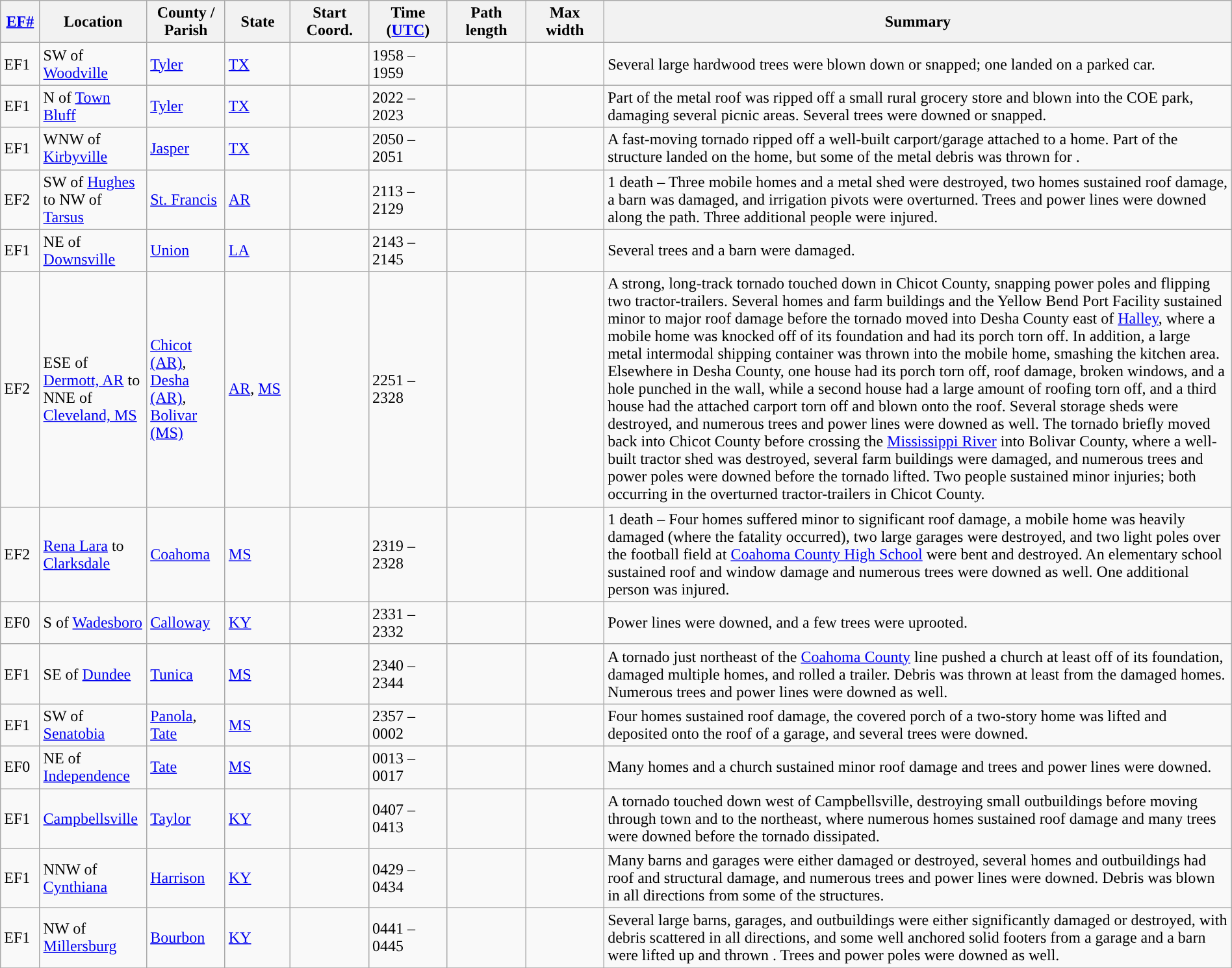<table class="wikitable sortable" style="width:100%;">
<tr>
<th scope="col" width="3%" align="center"><a href='#'>EF#</a></th>
<th scope="col" width="7%" align="center" class="unsortable">Location</th>
<th scope="col" width="6%" align="center" class="unsortable">County / Parish</th>
<th scope="col" width="5%" align="center">State</th>
<th scope="col" width="6%" align="center">Start Coord.</th>
<th scope="col" width="6%" align="center">Time (<a href='#'>UTC</a>)</th>
<th scope="col" width="6%" align="center">Path length</th>
<th scope="col" width="6%" align="center">Max width</th>
<th scope="col" width="48%" class="unsortable" align="center">Summary</th>
</tr>
<tr>
<td>EF1</td>
<td>SW of <a href='#'>Woodville</a></td>
<td><a href='#'>Tyler</a></td>
<td><a href='#'>TX</a></td>
<td></td>
<td>1958 – 1959</td>
<td></td>
<td></td>
<td>Several large hardwood trees were blown down or snapped; one landed on a parked car.</td>
</tr>
<tr>
<td>EF1</td>
<td>N of <a href='#'>Town Bluff</a></td>
<td><a href='#'>Tyler</a></td>
<td><a href='#'>TX</a></td>
<td></td>
<td>2022 – 2023</td>
<td></td>
<td></td>
<td>Part of the metal roof was ripped off a small rural grocery store and blown into the COE park, damaging several picnic areas. Several trees were downed or snapped.</td>
</tr>
<tr>
<td>EF1</td>
<td>WNW of <a href='#'>Kirbyville</a></td>
<td><a href='#'>Jasper</a></td>
<td><a href='#'>TX</a></td>
<td></td>
<td>2050 – 2051</td>
<td></td>
<td></td>
<td>A fast-moving tornado ripped off a well-built carport/garage attached to a home. Part of the structure landed on the home, but some of the metal debris was thrown for .</td>
</tr>
<tr>
<td>EF2</td>
<td>SW of <a href='#'>Hughes</a> to NW of <a href='#'>Tarsus</a></td>
<td><a href='#'>St. Francis</a></td>
<td><a href='#'>AR</a></td>
<td></td>
<td>2113 – 2129</td>
<td></td>
<td></td>
<td>1 death – Three mobile homes and a metal shed were destroyed, two homes sustained roof damage, a barn was damaged, and irrigation pivots were overturned. Trees and power lines were downed along the path. Three additional people were injured.</td>
</tr>
<tr>
<td>EF1</td>
<td>NE of <a href='#'>Downsville</a></td>
<td><a href='#'>Union</a></td>
<td><a href='#'>LA</a></td>
<td></td>
<td>2143 – 2145</td>
<td></td>
<td></td>
<td>Several trees and a barn were damaged.</td>
</tr>
<tr>
<td>EF2</td>
<td>ESE of <a href='#'>Dermott, AR</a> to NNE of <a href='#'>Cleveland, MS</a></td>
<td><a href='#'>Chicot (AR)</a>, <a href='#'>Desha (AR)</a>, <a href='#'>Bolivar (MS)</a></td>
<td><a href='#'>AR</a>, <a href='#'>MS</a></td>
<td></td>
<td>2251 – 2328</td>
<td></td>
<td></td>
<td>A strong, long-track tornado touched down in Chicot County, snapping power poles and flipping two tractor-trailers. Several homes and farm buildings and the Yellow Bend Port Facility sustained minor to major roof damage before the tornado moved into Desha County east of <a href='#'>Halley</a>, where a mobile home was knocked off of its foundation and had its porch torn off. In addition, a large metal intermodal shipping container was thrown into the mobile home, smashing the kitchen area. Elsewhere in Desha County, one house had its porch torn off, roof damage, broken windows, and a hole punched in the wall, while a second house had a large amount of roofing torn off, and a third house had the attached carport torn off and blown onto the roof. Several storage sheds were destroyed, and numerous trees and power lines were downed as well. The tornado briefly moved back into Chicot County before crossing the <a href='#'>Mississippi River</a> into Bolivar County, where a well-built tractor shed was destroyed, several farm buildings were damaged, and numerous trees and power poles were downed before the tornado lifted. Two people sustained minor injuries; both occurring in the overturned tractor-trailers in Chicot County.</td>
</tr>
<tr>
<td>EF2</td>
<td><a href='#'>Rena Lara</a> to <a href='#'>Clarksdale</a></td>
<td><a href='#'>Coahoma</a></td>
<td><a href='#'>MS</a></td>
<td></td>
<td>2319 – 2328</td>
<td></td>
<td></td>
<td>1 death – Four homes suffered minor to significant roof damage, a mobile home was heavily damaged (where the fatality occurred), two large garages were destroyed, and two light poles over the football field at <a href='#'>Coahoma County High School</a> were bent and destroyed. An elementary school sustained roof and window damage and numerous trees were downed as well. One additional person was injured.</td>
</tr>
<tr>
<td>EF0</td>
<td>S of <a href='#'>Wadesboro</a></td>
<td><a href='#'>Calloway</a></td>
<td><a href='#'>KY</a></td>
<td></td>
<td>2331 – 2332</td>
<td></td>
<td></td>
<td>Power lines were downed, and a few trees were uprooted.</td>
</tr>
<tr>
<td>EF1</td>
<td>SE of <a href='#'>Dundee</a></td>
<td><a href='#'>Tunica</a></td>
<td><a href='#'>MS</a></td>
<td></td>
<td>2340 – 2344</td>
<td></td>
<td></td>
<td>A tornado just northeast of the <a href='#'>Coahoma County</a> line pushed a church at least  off of its foundation, damaged multiple homes, and rolled a trailer. Debris was thrown at least  from the damaged homes. Numerous trees and power lines were downed as well.</td>
</tr>
<tr>
<td>EF1</td>
<td>SW of <a href='#'>Senatobia</a></td>
<td><a href='#'>Panola</a>, <a href='#'>Tate</a></td>
<td><a href='#'>MS</a></td>
<td></td>
<td>2357 – 0002</td>
<td></td>
<td></td>
<td>Four homes sustained roof damage, the covered porch of a two-story home was lifted and deposited onto the roof of a garage, and several trees were downed.</td>
</tr>
<tr>
<td>EF0</td>
<td>NE of <a href='#'>Independence</a></td>
<td><a href='#'>Tate</a></td>
<td><a href='#'>MS</a></td>
<td></td>
<td>0013 – 0017</td>
<td></td>
<td></td>
<td>Many homes and a church sustained minor roof damage and trees and power lines were downed.</td>
</tr>
<tr>
<td>EF1</td>
<td><a href='#'>Campbellsville</a></td>
<td><a href='#'>Taylor</a></td>
<td><a href='#'>KY</a></td>
<td></td>
<td>0407 – 0413</td>
<td></td>
<td></td>
<td>A tornado touched down west of Campbellsville, destroying small outbuildings before moving through town and to the northeast, where numerous homes sustained roof damage and many trees were downed before the tornado dissipated.</td>
</tr>
<tr>
<td>EF1</td>
<td>NNW of <a href='#'>Cynthiana</a></td>
<td><a href='#'>Harrison</a></td>
<td><a href='#'>KY</a></td>
<td></td>
<td>0429 – 0434</td>
<td></td>
<td></td>
<td>Many barns and garages were either damaged or destroyed, several homes and outbuildings had roof and structural damage, and numerous trees and power lines were downed. Debris was blown in all directions from some of the structures.</td>
</tr>
<tr>
<td>EF1</td>
<td>NW of <a href='#'>Millersburg</a></td>
<td><a href='#'>Bourbon</a></td>
<td><a href='#'>KY</a></td>
<td></td>
<td>0441 – 0445</td>
<td></td>
<td></td>
<td>Several large barns, garages, and outbuildings were either significantly damaged or destroyed, with debris scattered in all directions, and some well anchored solid footers from a garage and a barn were lifted up and thrown . Trees and power poles were downed as well.</td>
</tr>
<tr>
</tr>
</table>
